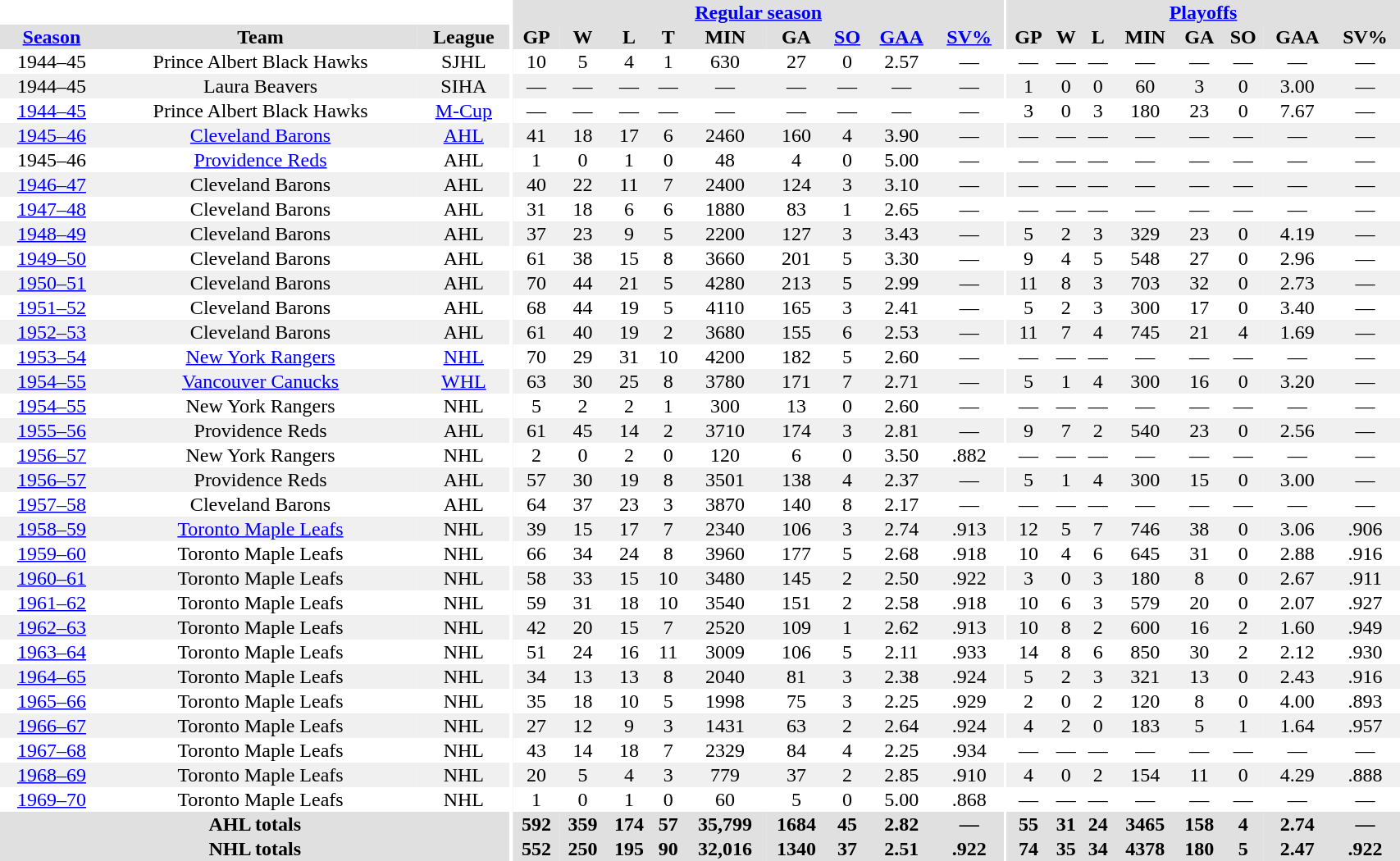<table border="0" cellpadding="1" cellspacing="0" style="width:90%; text-align:center;">
<tr bgcolor="#e0e0e0">
<th colspan="3" bgcolor="#ffffff"></th>
<th rowspan="99" bgcolor="#ffffff"></th>
<th colspan="9" bgcolor="#e0e0e0"><a href='#'>Regular season</a></th>
<th rowspan="99" bgcolor="#ffffff"></th>
<th colspan="8" bgcolor="#e0e0e0"><a href='#'>Playoffs</a></th>
</tr>
<tr bgcolor="#e0e0e0">
<th><a href='#'>Season</a></th>
<th>Team</th>
<th>League</th>
<th>GP</th>
<th>W</th>
<th>L</th>
<th>T</th>
<th>MIN</th>
<th>GA</th>
<th><a href='#'>SO</a></th>
<th><a href='#'>GAA</a></th>
<th><a href='#'>SV%</a></th>
<th>GP</th>
<th>W</th>
<th>L</th>
<th>MIN</th>
<th>GA</th>
<th>SO</th>
<th>GAA</th>
<th>SV%</th>
</tr>
<tr>
<td>1944–45</td>
<td>Prince Albert Black Hawks</td>
<td>SJHL</td>
<td>10</td>
<td>5</td>
<td>4</td>
<td>1</td>
<td>630</td>
<td>27</td>
<td>0</td>
<td>2.57</td>
<td>—</td>
<td>—</td>
<td>—</td>
<td>—</td>
<td>—</td>
<td>—</td>
<td>—</td>
<td>—</td>
<td>—</td>
</tr>
<tr bgcolor="#f0f0f0">
<td>1944–45</td>
<td>Laura Beavers</td>
<td>SIHA</td>
<td>—</td>
<td>—</td>
<td>—</td>
<td>—</td>
<td>—</td>
<td>—</td>
<td>—</td>
<td>—</td>
<td>—</td>
<td>1</td>
<td>0</td>
<td>0</td>
<td>60</td>
<td>3</td>
<td>0</td>
<td>3.00</td>
<td>—</td>
</tr>
<tr>
<td><a href='#'>1944–45</a></td>
<td>Prince Albert Black Hawks</td>
<td><a href='#'>M-Cup</a></td>
<td>—</td>
<td>—</td>
<td>—</td>
<td>—</td>
<td>—</td>
<td>—</td>
<td>—</td>
<td>—</td>
<td>—</td>
<td>3</td>
<td>0</td>
<td>3</td>
<td>180</td>
<td>23</td>
<td>0</td>
<td>7.67</td>
<td>—</td>
</tr>
<tr bgcolor="#f0f0f0">
<td><a href='#'>1945–46</a></td>
<td><a href='#'>Cleveland Barons</a></td>
<td><a href='#'>AHL</a></td>
<td>41</td>
<td>18</td>
<td>17</td>
<td>6</td>
<td>2460</td>
<td>160</td>
<td>4</td>
<td>3.90</td>
<td>—</td>
<td>—</td>
<td>—</td>
<td>—</td>
<td>—</td>
<td>—</td>
<td>—</td>
<td>—</td>
<td>—</td>
</tr>
<tr>
<td>1945–46</td>
<td><a href='#'>Providence Reds</a></td>
<td>AHL</td>
<td>1</td>
<td>0</td>
<td>1</td>
<td>0</td>
<td>48</td>
<td>4</td>
<td>0</td>
<td>5.00</td>
<td>—</td>
<td>—</td>
<td>—</td>
<td>—</td>
<td>—</td>
<td>—</td>
<td>—</td>
<td>—</td>
<td>—</td>
</tr>
<tr bgcolor="#f0f0f0">
<td><a href='#'>1946–47</a></td>
<td>Cleveland Barons</td>
<td>AHL</td>
<td>40</td>
<td>22</td>
<td>11</td>
<td>7</td>
<td>2400</td>
<td>124</td>
<td>3</td>
<td>3.10</td>
<td>—</td>
<td>—</td>
<td>—</td>
<td>—</td>
<td>—</td>
<td>—</td>
<td>—</td>
<td>—</td>
<td>—</td>
</tr>
<tr>
<td><a href='#'>1947–48</a></td>
<td>Cleveland Barons</td>
<td>AHL</td>
<td>31</td>
<td>18</td>
<td>6</td>
<td>6</td>
<td>1880</td>
<td>83</td>
<td>1</td>
<td>2.65</td>
<td>—</td>
<td>—</td>
<td>—</td>
<td>—</td>
<td>—</td>
<td>—</td>
<td>—</td>
<td>—</td>
<td>—</td>
</tr>
<tr bgcolor="#f0f0f0">
<td><a href='#'>1948–49</a></td>
<td>Cleveland Barons</td>
<td>AHL</td>
<td>37</td>
<td>23</td>
<td>9</td>
<td>5</td>
<td>2200</td>
<td>127</td>
<td>3</td>
<td>3.43</td>
<td>—</td>
<td>5</td>
<td>2</td>
<td>3</td>
<td>329</td>
<td>23</td>
<td>0</td>
<td>4.19</td>
<td>—</td>
</tr>
<tr>
<td><a href='#'>1949–50</a></td>
<td>Cleveland Barons</td>
<td>AHL</td>
<td>61</td>
<td>38</td>
<td>15</td>
<td>8</td>
<td>3660</td>
<td>201</td>
<td>5</td>
<td>3.30</td>
<td>—</td>
<td>9</td>
<td>4</td>
<td>5</td>
<td>548</td>
<td>27</td>
<td>0</td>
<td>2.96</td>
<td>—</td>
</tr>
<tr bgcolor="#f0f0f0">
<td><a href='#'>1950–51</a></td>
<td>Cleveland Barons</td>
<td>AHL</td>
<td>70</td>
<td>44</td>
<td>21</td>
<td>5</td>
<td>4280</td>
<td>213</td>
<td>5</td>
<td>2.99</td>
<td>—</td>
<td>11</td>
<td>8</td>
<td>3</td>
<td>703</td>
<td>32</td>
<td>0</td>
<td>2.73</td>
<td>—</td>
</tr>
<tr>
<td><a href='#'>1951–52</a></td>
<td>Cleveland Barons</td>
<td>AHL</td>
<td>68</td>
<td>44</td>
<td>19</td>
<td>5</td>
<td>4110</td>
<td>165</td>
<td>3</td>
<td>2.41</td>
<td>—</td>
<td>5</td>
<td>2</td>
<td>3</td>
<td>300</td>
<td>17</td>
<td>0</td>
<td>3.40</td>
<td>—</td>
</tr>
<tr bgcolor="#f0f0f0">
<td><a href='#'>1952–53</a></td>
<td>Cleveland Barons</td>
<td>AHL</td>
<td>61</td>
<td>40</td>
<td>19</td>
<td>2</td>
<td>3680</td>
<td>155</td>
<td>6</td>
<td>2.53</td>
<td>—</td>
<td>11</td>
<td>7</td>
<td>4</td>
<td>745</td>
<td>21</td>
<td>4</td>
<td>1.69</td>
<td>—</td>
</tr>
<tr>
<td><a href='#'>1953–54</a></td>
<td><a href='#'>New York Rangers</a></td>
<td><a href='#'>NHL</a></td>
<td>70</td>
<td>29</td>
<td>31</td>
<td>10</td>
<td>4200</td>
<td>182</td>
<td>5</td>
<td>2.60</td>
<td>—</td>
<td>—</td>
<td>—</td>
<td>—</td>
<td>—</td>
<td>—</td>
<td>—</td>
<td>—</td>
<td>—</td>
</tr>
<tr bgcolor="#f0f0f0">
<td><a href='#'>1954–55</a></td>
<td><a href='#'>Vancouver Canucks</a></td>
<td><a href='#'>WHL</a></td>
<td>63</td>
<td>30</td>
<td>25</td>
<td>8</td>
<td>3780</td>
<td>171</td>
<td>7</td>
<td>2.71</td>
<td>—</td>
<td>5</td>
<td>1</td>
<td>4</td>
<td>300</td>
<td>16</td>
<td>0</td>
<td>3.20</td>
<td>—</td>
</tr>
<tr>
<td><a href='#'>1954–55</a></td>
<td>New York Rangers</td>
<td>NHL</td>
<td>5</td>
<td>2</td>
<td>2</td>
<td>1</td>
<td>300</td>
<td>13</td>
<td>0</td>
<td>2.60</td>
<td>—</td>
<td>—</td>
<td>—</td>
<td>—</td>
<td>—</td>
<td>—</td>
<td>—</td>
<td>—</td>
<td>—</td>
</tr>
<tr bgcolor="#f0f0f0">
<td><a href='#'>1955–56</a></td>
<td>Providence Reds</td>
<td>AHL</td>
<td>61</td>
<td>45</td>
<td>14</td>
<td>2</td>
<td>3710</td>
<td>174</td>
<td>3</td>
<td>2.81</td>
<td>—</td>
<td>9</td>
<td>7</td>
<td>2</td>
<td>540</td>
<td>23</td>
<td>0</td>
<td>2.56</td>
<td>—</td>
</tr>
<tr>
<td><a href='#'>1956–57</a></td>
<td>New York Rangers</td>
<td>NHL</td>
<td>2</td>
<td>0</td>
<td>2</td>
<td>0</td>
<td>120</td>
<td>6</td>
<td>0</td>
<td>3.50</td>
<td>.882</td>
<td>—</td>
<td>—</td>
<td>—</td>
<td>—</td>
<td>—</td>
<td>—</td>
<td>—</td>
<td>—</td>
</tr>
<tr bgcolor="#f0f0f0">
<td><a href='#'>1956–57</a></td>
<td>Providence Reds</td>
<td>AHL</td>
<td>57</td>
<td>30</td>
<td>19</td>
<td>8</td>
<td>3501</td>
<td>138</td>
<td>4</td>
<td>2.37</td>
<td>—</td>
<td>5</td>
<td>1</td>
<td>4</td>
<td>300</td>
<td>15</td>
<td>0</td>
<td>3.00</td>
<td>—</td>
</tr>
<tr>
<td><a href='#'>1957–58</a></td>
<td>Cleveland Barons</td>
<td>AHL</td>
<td>64</td>
<td>37</td>
<td>23</td>
<td>3</td>
<td>3870</td>
<td>140</td>
<td>8</td>
<td>2.17</td>
<td>—</td>
<td>—</td>
<td>—</td>
<td>—</td>
<td>—</td>
<td>—</td>
<td>—</td>
<td>—</td>
<td>—</td>
</tr>
<tr bgcolor="#f0f0f0">
<td><a href='#'>1958–59</a></td>
<td><a href='#'>Toronto Maple Leafs</a></td>
<td>NHL</td>
<td>39</td>
<td>15</td>
<td>17</td>
<td>7</td>
<td>2340</td>
<td>106</td>
<td>3</td>
<td>2.74</td>
<td>.913</td>
<td>12</td>
<td>5</td>
<td>7</td>
<td>746</td>
<td>38</td>
<td>0</td>
<td>3.06</td>
<td>.906</td>
</tr>
<tr>
<td><a href='#'>1959–60</a></td>
<td>Toronto Maple Leafs</td>
<td>NHL</td>
<td>66</td>
<td>34</td>
<td>24</td>
<td>8</td>
<td>3960</td>
<td>177</td>
<td>5</td>
<td>2.68</td>
<td>.918</td>
<td>10</td>
<td>4</td>
<td>6</td>
<td>645</td>
<td>31</td>
<td>0</td>
<td>2.88</td>
<td>.916</td>
</tr>
<tr bgcolor="#f0f0f0">
<td><a href='#'>1960–61</a></td>
<td>Toronto Maple Leafs</td>
<td>NHL</td>
<td>58</td>
<td>33</td>
<td>15</td>
<td>10</td>
<td>3480</td>
<td>145</td>
<td>2</td>
<td>2.50</td>
<td>.922</td>
<td>3</td>
<td>0</td>
<td>3</td>
<td>180</td>
<td>8</td>
<td>0</td>
<td>2.67</td>
<td>.911</td>
</tr>
<tr>
<td><a href='#'>1961–62</a></td>
<td>Toronto Maple Leafs</td>
<td>NHL</td>
<td>59</td>
<td>31</td>
<td>18</td>
<td>10</td>
<td>3540</td>
<td>151</td>
<td>2</td>
<td>2.58</td>
<td>.918</td>
<td>10</td>
<td>6</td>
<td>3</td>
<td>579</td>
<td>20</td>
<td>0</td>
<td>2.07</td>
<td>.927</td>
</tr>
<tr bgcolor="#f0f0f0">
<td><a href='#'>1962–63</a></td>
<td>Toronto Maple Leafs</td>
<td>NHL</td>
<td>42</td>
<td>20</td>
<td>15</td>
<td>7</td>
<td>2520</td>
<td>109</td>
<td>1</td>
<td>2.62</td>
<td>.913</td>
<td>10</td>
<td>8</td>
<td>2</td>
<td>600</td>
<td>16</td>
<td>2</td>
<td>1.60</td>
<td>.949</td>
</tr>
<tr>
<td><a href='#'>1963–64</a></td>
<td>Toronto Maple Leafs</td>
<td>NHL</td>
<td>51</td>
<td>24</td>
<td>16</td>
<td>11</td>
<td>3009</td>
<td>106</td>
<td>5</td>
<td>2.11</td>
<td>.933</td>
<td>14</td>
<td>8</td>
<td>6</td>
<td>850</td>
<td>30</td>
<td>2</td>
<td>2.12</td>
<td>.930</td>
</tr>
<tr bgcolor="#f0f0f0">
<td><a href='#'>1964–65</a></td>
<td>Toronto Maple Leafs</td>
<td>NHL</td>
<td>34</td>
<td>13</td>
<td>13</td>
<td>8</td>
<td>2040</td>
<td>81</td>
<td>3</td>
<td>2.38</td>
<td>.924</td>
<td>5</td>
<td>2</td>
<td>3</td>
<td>321</td>
<td>13</td>
<td>0</td>
<td>2.43</td>
<td>.916</td>
</tr>
<tr>
<td><a href='#'>1965–66</a></td>
<td>Toronto Maple Leafs</td>
<td>NHL</td>
<td>35</td>
<td>18</td>
<td>10</td>
<td>5</td>
<td>1998</td>
<td>75</td>
<td>3</td>
<td>2.25</td>
<td>.929</td>
<td>2</td>
<td>0</td>
<td>2</td>
<td>120</td>
<td>8</td>
<td>0</td>
<td>4.00</td>
<td>.893</td>
</tr>
<tr bgcolor="#f0f0f0">
<td><a href='#'>1966–67</a></td>
<td>Toronto Maple Leafs</td>
<td>NHL</td>
<td>27</td>
<td>12</td>
<td>9</td>
<td>3</td>
<td>1431</td>
<td>63</td>
<td>2</td>
<td>2.64</td>
<td>.924</td>
<td>4</td>
<td>2</td>
<td>0</td>
<td>183</td>
<td>5</td>
<td>1</td>
<td>1.64</td>
<td>.957</td>
</tr>
<tr>
<td><a href='#'>1967–68</a></td>
<td>Toronto Maple Leafs</td>
<td>NHL</td>
<td>43</td>
<td>14</td>
<td>18</td>
<td>7</td>
<td>2329</td>
<td>84</td>
<td>4</td>
<td>2.25</td>
<td>.934</td>
<td>—</td>
<td>—</td>
<td>—</td>
<td>—</td>
<td>—</td>
<td>—</td>
<td>—</td>
<td>—</td>
</tr>
<tr bgcolor="#f0f0f0">
<td><a href='#'>1968–69</a></td>
<td>Toronto Maple Leafs</td>
<td>NHL</td>
<td>20</td>
<td>5</td>
<td>4</td>
<td>3</td>
<td>779</td>
<td>37</td>
<td>2</td>
<td>2.85</td>
<td>.910</td>
<td>4</td>
<td>0</td>
<td>2</td>
<td>154</td>
<td>11</td>
<td>0</td>
<td>4.29</td>
<td>.888</td>
</tr>
<tr>
<td><a href='#'>1969–70</a></td>
<td>Toronto Maple Leafs</td>
<td>NHL</td>
<td>1</td>
<td>0</td>
<td>1</td>
<td>0</td>
<td>60</td>
<td>5</td>
<td>0</td>
<td>5.00</td>
<td>.868</td>
<td>—</td>
<td>—</td>
<td>—</td>
<td>—</td>
<td>—</td>
<td>—</td>
<td>—</td>
<td>—</td>
</tr>
<tr bgcolor="#e0e0e0">
<th colspan=3>AHL totals</th>
<th>592</th>
<th>359</th>
<th>174</th>
<th>57</th>
<th>35,799</th>
<th>1684</th>
<th>45</th>
<th>2.82</th>
<th>—</th>
<th>55</th>
<th>31</th>
<th>24</th>
<th>3465</th>
<th>158</th>
<th>4</th>
<th>2.74</th>
<th>—</th>
</tr>
<tr bgcolor="#e0e0e0">
<th colspan=3>NHL totals</th>
<th>552</th>
<th>250</th>
<th>195</th>
<th>90</th>
<th>32,016</th>
<th>1340</th>
<th>37</th>
<th>2.51</th>
<th>.922</th>
<th>74</th>
<th>35</th>
<th>34</th>
<th>4378</th>
<th>180</th>
<th>5</th>
<th>2.47</th>
<th>.922</th>
</tr>
</table>
